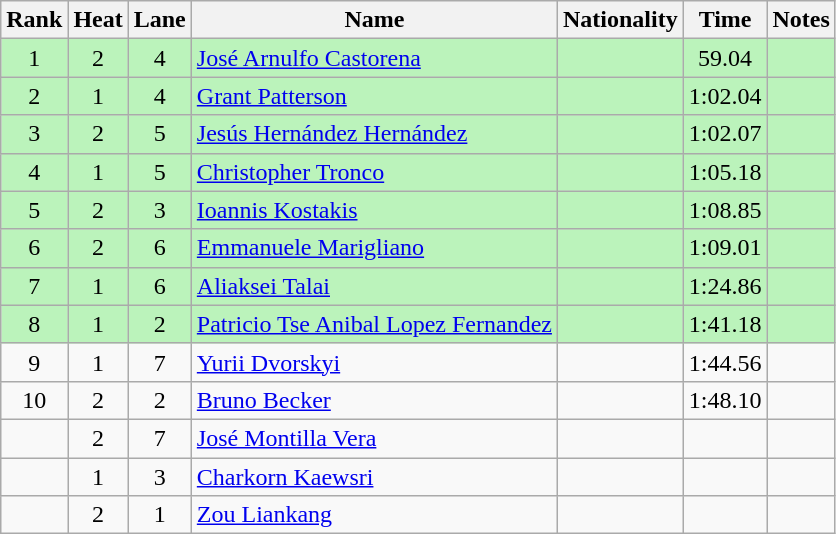<table class="wikitable sortable" style="text-align:center">
<tr>
<th>Rank</th>
<th>Heat</th>
<th>Lane</th>
<th>Name</th>
<th>Nationality</th>
<th>Time</th>
<th>Notes</th>
</tr>
<tr bgcolor=bbf3bb>
<td>1</td>
<td>2</td>
<td>4</td>
<td align=left><a href='#'>José Arnulfo Castorena</a></td>
<td align=left></td>
<td>59.04</td>
<td></td>
</tr>
<tr bgcolor=bbf3bb>
<td>2</td>
<td>1</td>
<td>4</td>
<td align=left><a href='#'>Grant Patterson</a></td>
<td align=left></td>
<td>1:02.04</td>
<td></td>
</tr>
<tr bgcolor=bbf3bb>
<td>3</td>
<td>2</td>
<td>5</td>
<td align=left><a href='#'>Jesús Hernández Hernández</a></td>
<td align=left></td>
<td>1:02.07</td>
<td></td>
</tr>
<tr bgcolor=bbf3bb>
<td>4</td>
<td>1</td>
<td>5</td>
<td align=left><a href='#'>Christopher Tronco</a></td>
<td align=left></td>
<td>1:05.18</td>
<td></td>
</tr>
<tr bgcolor=bbf3bb>
<td>5</td>
<td>2</td>
<td>3</td>
<td align=left><a href='#'>Ioannis Kostakis</a></td>
<td align=left></td>
<td>1:08.85</td>
<td></td>
</tr>
<tr bgcolor=bbf3bb>
<td>6</td>
<td>2</td>
<td>6</td>
<td align=left><a href='#'>Emmanuele Marigliano</a></td>
<td align=left></td>
<td>1:09.01</td>
<td></td>
</tr>
<tr bgcolor=bbf3bb>
<td>7</td>
<td>1</td>
<td>6</td>
<td align=left><a href='#'>Aliaksei Talai</a></td>
<td align=left></td>
<td>1:24.86</td>
<td></td>
</tr>
<tr bgcolor=bbf3bb>
<td>8</td>
<td>1</td>
<td>2</td>
<td align=left><a href='#'>Patricio Tse Anibal Lopez Fernandez</a></td>
<td align=left></td>
<td>1:41.18</td>
<td></td>
</tr>
<tr>
<td>9</td>
<td>1</td>
<td>7</td>
<td align=left><a href='#'>Yurii Dvorskyi</a></td>
<td align=left></td>
<td>1:44.56</td>
<td></td>
</tr>
<tr>
<td>10</td>
<td>2</td>
<td>2</td>
<td align=left><a href='#'>Bruno Becker</a></td>
<td align=left></td>
<td>1:48.10</td>
<td></td>
</tr>
<tr>
<td></td>
<td>2</td>
<td>7</td>
<td align=left><a href='#'>José Montilla Vera</a></td>
<td align=left></td>
<td data-sort-value=9:99.99></td>
<td></td>
</tr>
<tr>
<td></td>
<td>1</td>
<td>3</td>
<td align=left><a href='#'>Charkorn Kaewsri</a></td>
<td align=left></td>
<td data-sort-value=9:99.99></td>
<td></td>
</tr>
<tr>
<td></td>
<td>2</td>
<td>1</td>
<td align=left><a href='#'>Zou Liankang</a></td>
<td align=left></td>
<td data-sort-value=9:99.99></td>
<td></td>
</tr>
</table>
